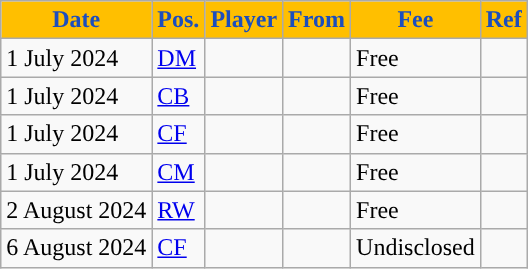<table class="wikitable plainrowheaders sortable">
<tr>
<th style="background:#ffbf00;color:#1C4EBD ">Date</th>
<th style="background:#ffbf00;color:#1C4EBD ">Pos.</th>
<th style="background:#ffbf00;color:#1C4EBD ">Player</th>
<th style="background:#ffbf00;color:#1C4EBD ">From</th>
<th style="background:#ffbf00;color:#1C4EBD ">Fee</th>
<th style="background:#ffbf00;color:#1C4EBD ">Ref</th>
</tr>
<tr>
<td>1 July 2024</td>
<td><a href='#'>DM</a></td>
<td></td>
<td></td>
<td>Free</td>
<td></td>
</tr>
<tr>
<td>1 July 2024</td>
<td><a href='#'>CB</a></td>
<td></td>
<td></td>
<td>Free</td>
<td></td>
</tr>
<tr>
<td>1 July 2024</td>
<td><a href='#'>CF</a></td>
<td></td>
<td></td>
<td>Free</td>
<td></td>
</tr>
<tr>
<td>1 July 2024</td>
<td><a href='#'>CM</a></td>
<td></td>
<td></td>
<td>Free</td>
<td></td>
</tr>
<tr>
<td>2 August 2024</td>
<td><a href='#'>RW</a></td>
<td></td>
<td></td>
<td>Free</td>
<td></td>
</tr>
<tr>
<td>6 August 2024</td>
<td><a href='#'>CF</a></td>
<td></td>
<td></td>
<td>Undisclosed</td>
<td></td>
</tr>
</table>
